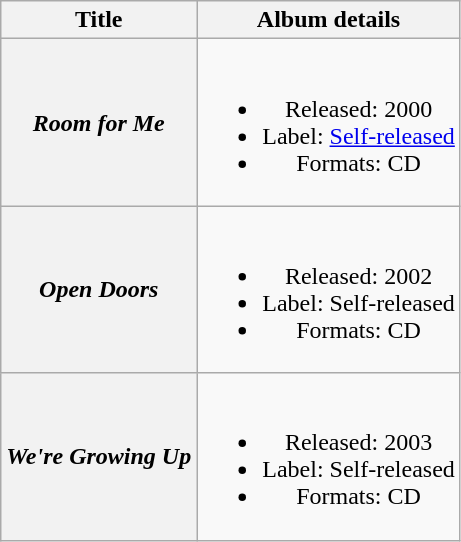<table class="wikitable plainrowheaders" style="text-align:center;">
<tr>
<th scope="col">Title</th>
<th scope="col">Album details</th>
</tr>
<tr>
<th scope="row"><em>Room for Me</em></th>
<td><br><ul><li>Released: 2000</li><li>Label: <a href='#'>Self-released</a></li><li>Formats: CD</li></ul></td>
</tr>
<tr>
<th scope="row"><em>Open Doors</em></th>
<td><br><ul><li>Released: 2002</li><li>Label: Self-released</li><li>Formats: CD</li></ul></td>
</tr>
<tr>
<th scope="row"><em>We're Growing Up</em></th>
<td><br><ul><li>Released: 2003</li><li>Label: Self-released</li><li>Formats: CD</li></ul></td>
</tr>
</table>
